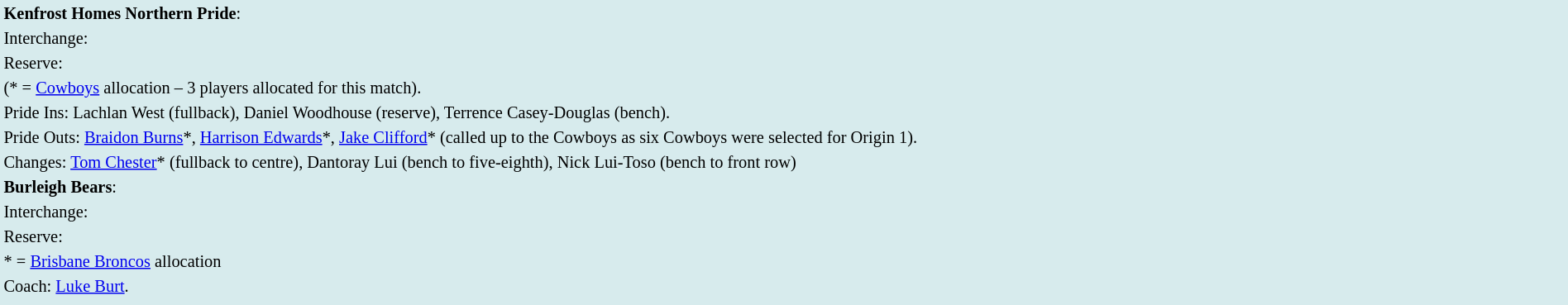<table style="background:#d7ebed; font-size:85%; width:100%;">
<tr>
<td><strong>Kenfrost Homes Northern Pride</strong>:             </td>
</tr>
<tr>
<td>Interchange:    </td>
</tr>
<tr>
<td>Reserve: </td>
</tr>
<tr>
<td>(* = <a href='#'>Cowboys</a> allocation – 3 players allocated for this match).</td>
</tr>
<tr>
<td>Pride Ins: Lachlan West (fullback), Daniel Woodhouse (reserve), Terrence Casey-Douglas (bench).</td>
</tr>
<tr>
<td>Pride Outs: <a href='#'>Braidon Burns</a>*, <a href='#'>Harrison Edwards</a>*, <a href='#'>Jake Clifford</a>* (called up to the Cowboys as six Cowboys were selected for Origin 1).</td>
</tr>
<tr>
<td>Changes: <a href='#'>Tom Chester</a>* (fullback to centre), Dantoray Lui (bench to five-eighth), Nick Lui-Toso (bench to front row)</td>
</tr>
<tr>
<td><strong>Burleigh Bears</strong>:             </td>
</tr>
<tr>
<td>Interchange:    </td>
</tr>
<tr>
<td>Reserve: </td>
</tr>
<tr>
<td>* = <a href='#'>Brisbane Broncos</a> allocation</td>
</tr>
<tr>
<td>Coach: <a href='#'>Luke Burt</a>.</td>
</tr>
<tr>
<td></td>
</tr>
</table>
